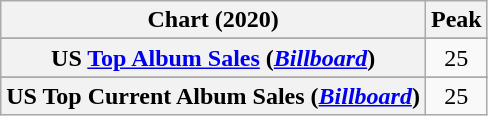<table class="wikitable sortable plainrowheaders" style="text-align:center">
<tr>
<th scope="col">Chart (2020)</th>
<th scope="col">Peak</th>
</tr>
<tr>
</tr>
<tr>
</tr>
<tr>
</tr>
<tr>
</tr>
<tr>
<th scope="row">US <a href='#'>Top Album Sales</a> (<em><a href='#'>Billboard</a></em>)</th>
<td>25</td>
</tr>
<tr>
</tr>
<tr>
<th scope="row">US Top Current Album Sales (<em><a href='#'>Billboard</a></em>)</th>
<td>25</td>
</tr>
</table>
